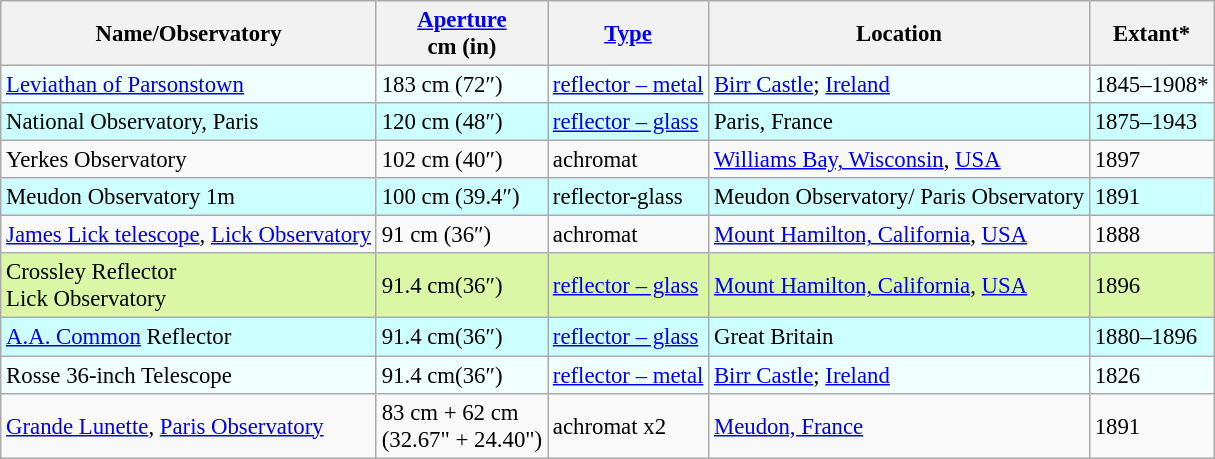<table class="wikitable sortable" style="font-size:95%;">
<tr>
<th>Name/Observatory</th>
<th class="unsortable"><a href='#'>Aperture</a> <br>cm (in)</th>
<th><a href='#'>Type</a></th>
<th>Location</th>
<th>Extant*</th>
</tr>
<tr style="background:#F0FFFF">
<td><a href='#'>Leviathan of Parsonstown</a></td>
<td>183 cm (72″)</td>
<td><a href='#'>reflector – metal</a></td>
<td><a href='#'>Birr Castle</a>; <a href='#'>Ireland</a><br></td>
<td>1845–1908*</td>
</tr>
<tr style="background:#CCFFFF">
<td>National Observatory, Paris</td>
<td>120 cm (48″)</td>
<td><a href='#'>reflector – glass</a></td>
<td>Paris, France</td>
<td>1875–1943</td>
</tr>
<tr>
<td>Yerkes Observatory</td>
<td>102 cm (40″)</td>
<td>achromat</td>
<td><a href='#'>Williams Bay, Wisconsin</a>, <a href='#'>USA</a></td>
<td>1897</td>
</tr>
<tr style="background:#CCFFFF">
<td>Meudon Observatory 1m</td>
<td>100 cm (39.4″)</td>
<td>reflector-glass</td>
<td>Meudon Observatory/ Paris Observatory</td>
<td>1891 </td>
</tr>
<tr>
<td><a href='#'>James Lick telescope</a>, <a href='#'>Lick Observatory</a></td>
<td>91 cm (36″)</td>
<td>achromat</td>
<td><a href='#'>Mount Hamilton, California</a>, <a href='#'>USA</a></td>
<td>1888</td>
</tr>
<tr style="background:#DAF7A6" >
<td>Crossley Reflector <br>Lick Observatory<br></td>
<td>91.4 cm(36″)</td>
<td><a href='#'>reflector – glass</a></td>
<td><a href='#'>Mount Hamilton, California</a>, <a href='#'>USA</a></td>
<td>1896</td>
</tr>
<tr style="background:#CCFFFF">
<td><a href='#'>A.A. Common</a> Reflector</td>
<td>91.4 cm(36″)</td>
<td><a href='#'>reflector – glass</a></td>
<td>Great Britain</td>
<td>1880–1896</td>
</tr>
<tr style="background:#F0FFFF">
<td>Rosse 36-inch Telescope</td>
<td>91.4 cm(36″)</td>
<td><a href='#'>reflector – metal</a></td>
<td><a href='#'>Birr Castle</a>; <a href='#'>Ireland</a></td>
<td>1826</td>
</tr>
<tr>
<td><a href='#'>Grande Lunette</a>, <a href='#'>Paris Observatory</a></td>
<td>83 cm + 62 cm <br> (32.67" + 24.40")</td>
<td>achromat x2</td>
<td><a href='#'>Meudon, France</a></td>
<td>1891</td>
</tr>
</table>
